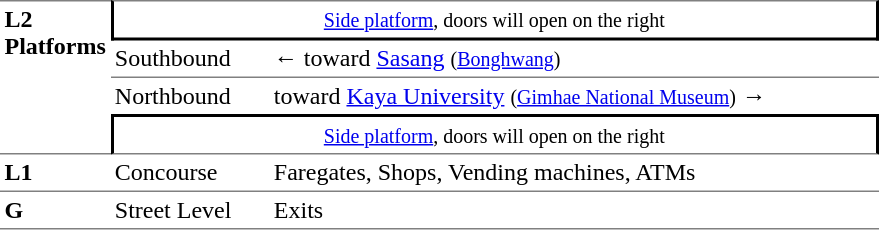<table table border=0 cellspacing=0 cellpadding=3>
<tr>
<td style="border-top:solid 1px gray;border-bottom:solid 1px gray;" rowspan=4 valign=top><strong>L2<br>Platforms</strong></td>
<td style="border-top:solid 1px gray;border-right:solid 2px black;border-left:solid 2px black;border-bottom:solid 2px black;text-align:center;" colspan=2><small><a href='#'>Side platform</a>, doors will open on the right</small></td>
</tr>
<tr>
<td style="border-bottom:solid 1px gray;">Southbound</td>
<td style="border-bottom:solid 1px gray;">←  toward <a href='#'>Sasang</a> <small>(<a href='#'>Bonghwang</a>)</small></td>
</tr>
<tr>
<td>Northbound</td>
<td>  toward <a href='#'>Kaya University</a> <small>(<a href='#'>Gimhae National Museum</a>)</small> →</td>
</tr>
<tr>
<td style="border-top:solid 2px black;border-right:solid 2px black;border-left:solid 2px black;border-bottom:solid 1px gray;text-align:center;" colspan=2><small><a href='#'>Side platform</a>, doors will open on the right</small></td>
</tr>
<tr>
<td style="border-bottom:solid 1px gray;" width=50 valign=top><strong>L1</strong></td>
<td style="border-bottom:solid 1px gray;" width=100 valign=top>Concourse</td>
<td style="border-bottom:solid 1px gray;" width=400 valign=top>Faregates, Shops, Vending machines, ATMs</td>
</tr>
<tr>
<td style="border-bottom:solid 1px gray;" width=50 valign=top><strong>G</strong></td>
<td style="border-bottom:solid 1px gray;" width=100 valign=top>Street Level</td>
<td style="border-bottom:solid 1px gray;" width=400 valign=top>Exits</td>
</tr>
</table>
